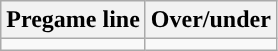<table class="wikitable">
<tr align="center">
<th>Pregame line</th>
<th>Over/under</th>
</tr>
<tr align="center">
<td></td>
<td></td>
</tr>
</table>
